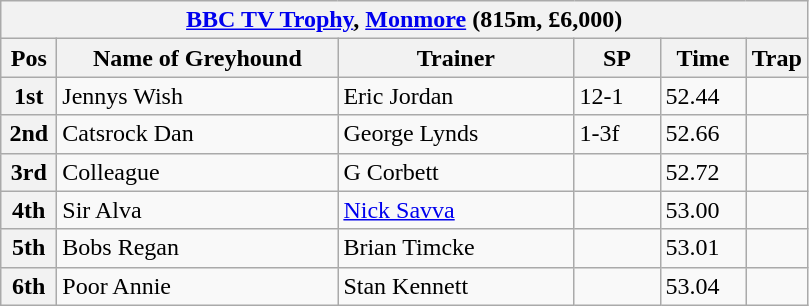<table class="wikitable">
<tr>
<th colspan="6"><a href='#'>BBC TV Trophy</a>, <a href='#'>Monmore</a> (815m, £6,000)</th>
</tr>
<tr>
<th width=30>Pos</th>
<th width=180>Name of Greyhound</th>
<th width=150>Trainer</th>
<th width=50>SP</th>
<th width=50>Time</th>
<th width=30>Trap</th>
</tr>
<tr>
<th>1st</th>
<td>Jennys Wish</td>
<td>Eric Jordan</td>
<td>12-1</td>
<td>52.44</td>
<td></td>
</tr>
<tr>
<th>2nd</th>
<td>Catsrock Dan</td>
<td>George Lynds</td>
<td>1-3f</td>
<td>52.66</td>
<td></td>
</tr>
<tr>
<th>3rd</th>
<td>Colleague</td>
<td>G Corbett</td>
<td></td>
<td>52.72</td>
<td></td>
</tr>
<tr>
<th>4th</th>
<td>Sir Alva</td>
<td><a href='#'>Nick Savva</a></td>
<td></td>
<td>53.00</td>
<td></td>
</tr>
<tr>
<th>5th</th>
<td>Bobs Regan</td>
<td>Brian Timcke</td>
<td></td>
<td>53.01</td>
<td></td>
</tr>
<tr>
<th>6th</th>
<td>Poor Annie</td>
<td>Stan Kennett</td>
<td></td>
<td>53.04</td>
<td></td>
</tr>
</table>
